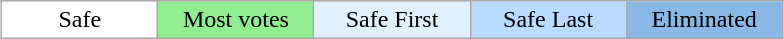<table class="wikitable" style="margin:1em auto; text-align:center;">
<tr>
<td bgcolor="FFFFFF" width="15%">Safe</td>
<td bgcolor="lightgreen" width="15%">Most votes</td>
<td bgcolor="E0F0FF" width="15%">Safe First</td>
<td bgcolor="B8DBFF" width="15%">Safe Last</td>
<td bgcolor="8AB8E6" width="15%">Eliminated</td>
</tr>
</table>
